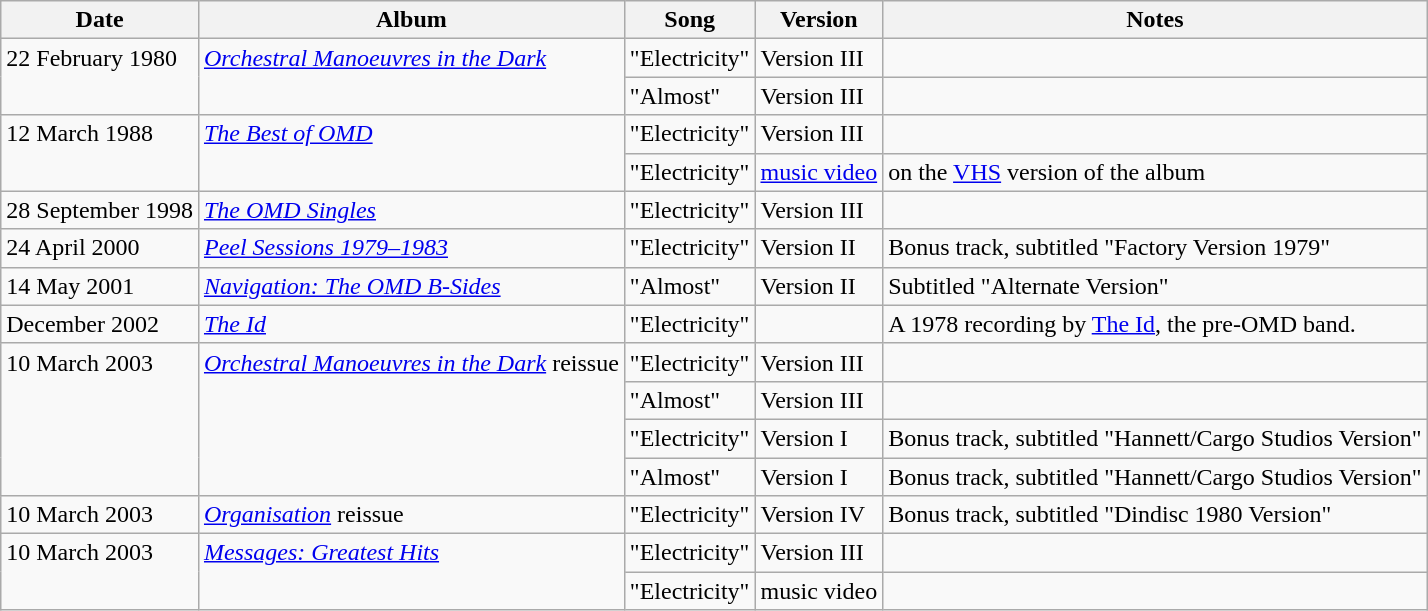<table class="wikitable">
<tr>
<th>Date</th>
<th>Album</th>
<th>Song</th>
<th>Version</th>
<th>Notes</th>
</tr>
<tr>
<td rowspan="2" valign="top">22 February 1980</td>
<td rowspan="2" valign="top"><em><a href='#'>Orchestral Manoeuvres in the Dark</a></em></td>
<td>"Electricity"</td>
<td>Version III</td>
<td></td>
</tr>
<tr>
<td>"Almost"</td>
<td>Version III</td>
<td></td>
</tr>
<tr>
<td rowspan="2" valign="top">12 March 1988</td>
<td rowspan="2" valign="top"><em><a href='#'>The Best of OMD</a></em></td>
<td>"Electricity"</td>
<td>Version III</td>
<td></td>
</tr>
<tr>
<td>"Electricity"</td>
<td><a href='#'>music video</a></td>
<td>on the <a href='#'>VHS</a> version of the album</td>
</tr>
<tr>
<td>28 September 1998</td>
<td><em><a href='#'>The OMD Singles</a></em></td>
<td>"Electricity"</td>
<td>Version III</td>
<td></td>
</tr>
<tr>
<td>24 April 2000</td>
<td><em><a href='#'>Peel Sessions 1979–1983</a></em></td>
<td>"Electricity"</td>
<td>Version II</td>
<td>Bonus track, subtitled "Factory Version 1979"</td>
</tr>
<tr>
<td>14 May 2001</td>
<td><em><a href='#'>Navigation: The OMD B-Sides</a></em></td>
<td>"Almost"</td>
<td>Version II</td>
<td>Subtitled "Alternate Version"</td>
</tr>
<tr>
<td>December 2002</td>
<td><em><a href='#'>The Id</a></em></td>
<td>"Electricity"</td>
<td></td>
<td>A 1978 recording by <a href='#'>The Id</a>, the pre-OMD band.</td>
</tr>
<tr>
<td rowspan="4" valign="top">10 March 2003</td>
<td rowspan="4" valign="top"><em><a href='#'>Orchestral Manoeuvres in the Dark</a></em> reissue</td>
<td>"Electricity"</td>
<td>Version III</td>
<td></td>
</tr>
<tr>
<td>"Almost"</td>
<td>Version III</td>
<td></td>
</tr>
<tr>
<td>"Electricity"</td>
<td>Version I</td>
<td>Bonus track, subtitled "Hannett/Cargo Studios Version"</td>
</tr>
<tr>
<td>"Almost"</td>
<td>Version I</td>
<td>Bonus track, subtitled "Hannett/Cargo Studios Version"</td>
</tr>
<tr>
<td>10 March 2003</td>
<td><em><a href='#'>Organisation</a></em> reissue</td>
<td>"Electricity"</td>
<td>Version IV</td>
<td>Bonus track, subtitled "Dindisc 1980 Version"</td>
</tr>
<tr>
<td rowspan="2" valign="top">10 March 2003</td>
<td rowspan="2" valign="top"><em><a href='#'>Messages: Greatest Hits</a></em></td>
<td>"Electricity"</td>
<td>Version III</td>
<td></td>
</tr>
<tr>
<td>"Electricity"</td>
<td>music video</td>
<td></td>
</tr>
</table>
